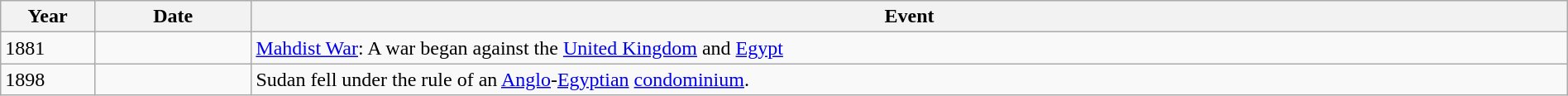<table class="wikitable" width="100%">
<tr>
<th style="width:6%">Year</th>
<th style="width:10%">Date</th>
<th>Event</th>
</tr>
<tr>
<td>1881</td>
<td></td>
<td><a href='#'>Mahdist War</a>: A war began against the <a href='#'>United Kingdom</a> and <a href='#'>Egypt</a></td>
</tr>
<tr>
<td>1898</td>
<td></td>
<td>Sudan fell under the rule of an <a href='#'>Anglo</a>-<a href='#'>Egyptian</a> <a href='#'>condominium</a>.</td>
</tr>
</table>
